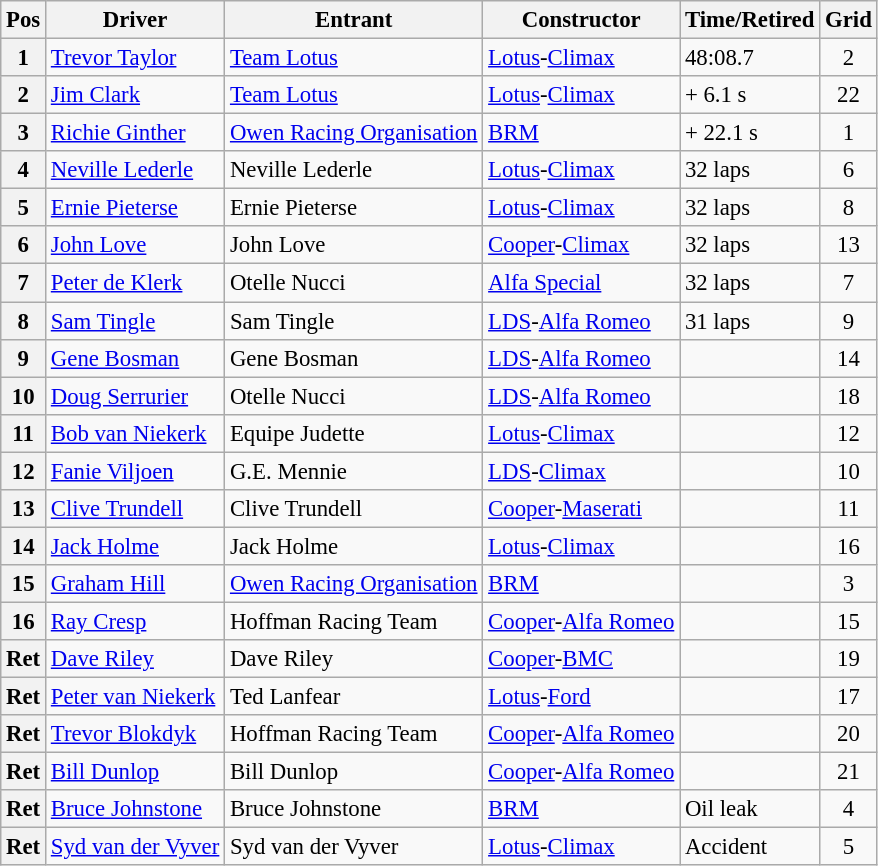<table class="wikitable" style="font-size: 95%;">
<tr>
<th>Pos</th>
<th>Driver</th>
<th>Entrant</th>
<th>Constructor</th>
<th>Time/Retired</th>
<th>Grid</th>
</tr>
<tr>
<th>1</th>
<td> <a href='#'>Trevor Taylor</a></td>
<td><a href='#'>Team Lotus</a></td>
<td><a href='#'>Lotus</a>-<a href='#'>Climax</a></td>
<td>48:08.7</td>
<td style="text-align:center">2</td>
</tr>
<tr>
<th>2</th>
<td> <a href='#'>Jim Clark</a></td>
<td><a href='#'>Team Lotus</a></td>
<td><a href='#'>Lotus</a>-<a href='#'>Climax</a></td>
<td>+ 6.1 s</td>
<td style="text-align:center">22</td>
</tr>
<tr>
<th>3</th>
<td> <a href='#'>Richie Ginther</a></td>
<td><a href='#'>Owen Racing Organisation</a></td>
<td><a href='#'>BRM</a></td>
<td>+ 22.1 s</td>
<td style="text-align:center">1</td>
</tr>
<tr>
<th>4</th>
<td> <a href='#'>Neville Lederle</a></td>
<td>Neville Lederle</td>
<td><a href='#'>Lotus</a>-<a href='#'>Climax</a></td>
<td>32 laps</td>
<td style="text-align:center">6</td>
</tr>
<tr>
<th>5</th>
<td> <a href='#'>Ernie Pieterse</a></td>
<td>Ernie Pieterse</td>
<td><a href='#'>Lotus</a>-<a href='#'>Climax</a></td>
<td>32 laps</td>
<td style="text-align:center">8</td>
</tr>
<tr>
<th>6</th>
<td> <a href='#'>John Love</a></td>
<td>John Love</td>
<td><a href='#'>Cooper</a>-<a href='#'>Climax</a></td>
<td>32 laps</td>
<td style="text-align:center">13</td>
</tr>
<tr>
<th>7</th>
<td> <a href='#'>Peter de Klerk</a></td>
<td>Otelle Nucci</td>
<td><a href='#'>Alfa Special</a></td>
<td>32 laps</td>
<td style="text-align:center">7</td>
</tr>
<tr>
<th>8</th>
<td> <a href='#'>Sam Tingle</a></td>
<td>Sam Tingle</td>
<td><a href='#'>LDS</a>-<a href='#'>Alfa Romeo</a></td>
<td>31 laps</td>
<td style="text-align:center">9</td>
</tr>
<tr>
<th>9</th>
<td> <a href='#'>Gene Bosman</a></td>
<td>Gene Bosman</td>
<td><a href='#'>LDS</a>-<a href='#'>Alfa Romeo</a></td>
<td></td>
<td style="text-align:center">14</td>
</tr>
<tr>
<th>10</th>
<td> <a href='#'>Doug Serrurier</a></td>
<td>Otelle Nucci</td>
<td><a href='#'>LDS</a>-<a href='#'>Alfa Romeo</a></td>
<td></td>
<td style="text-align:center">18</td>
</tr>
<tr>
<th>11</th>
<td> <a href='#'>Bob van Niekerk</a></td>
<td>Equipe Judette</td>
<td><a href='#'>Lotus</a>-<a href='#'>Climax</a></td>
<td></td>
<td style="text-align:center">12</td>
</tr>
<tr>
<th>12</th>
<td> <a href='#'>Fanie Viljoen</a></td>
<td>G.E. Mennie</td>
<td><a href='#'>LDS</a>-<a href='#'>Climax</a></td>
<td></td>
<td style="text-align:center">10</td>
</tr>
<tr>
<th>13</th>
<td> <a href='#'>Clive Trundell</a></td>
<td>Clive Trundell</td>
<td><a href='#'>Cooper</a>-<a href='#'>Maserati</a></td>
<td></td>
<td style="text-align:center">11</td>
</tr>
<tr>
<th>14</th>
<td> <a href='#'>Jack Holme</a></td>
<td>Jack Holme</td>
<td><a href='#'>Lotus</a>-<a href='#'>Climax</a></td>
<td></td>
<td style="text-align:center">16</td>
</tr>
<tr>
<th>15</th>
<td> <a href='#'>Graham Hill</a></td>
<td><a href='#'>Owen Racing Organisation</a></td>
<td><a href='#'>BRM</a></td>
<td></td>
<td style="text-align:center">3</td>
</tr>
<tr>
<th>16</th>
<td> <a href='#'>Ray Cresp</a></td>
<td>Hoffman Racing Team</td>
<td><a href='#'>Cooper</a>-<a href='#'>Alfa Romeo</a></td>
<td></td>
<td style="text-align:center">15</td>
</tr>
<tr>
<th>Ret</th>
<td> <a href='#'>Dave Riley</a></td>
<td>Dave Riley</td>
<td><a href='#'>Cooper</a>-<a href='#'>BMC</a></td>
<td></td>
<td style="text-align:center">19</td>
</tr>
<tr>
<th>Ret</th>
<td> <a href='#'>Peter van Niekerk</a></td>
<td>Ted Lanfear</td>
<td><a href='#'>Lotus</a>-<a href='#'>Ford</a></td>
<td></td>
<td style="text-align:center">17</td>
</tr>
<tr>
<th>Ret</th>
<td> <a href='#'>Trevor Blokdyk</a></td>
<td>Hoffman Racing Team</td>
<td><a href='#'>Cooper</a>-<a href='#'>Alfa Romeo</a></td>
<td></td>
<td style="text-align:center">20</td>
</tr>
<tr>
<th>Ret</th>
<td> <a href='#'>Bill Dunlop</a></td>
<td>Bill Dunlop</td>
<td><a href='#'>Cooper</a>-<a href='#'>Alfa Romeo</a></td>
<td></td>
<td style="text-align:center">21</td>
</tr>
<tr>
<th>Ret</th>
<td> <a href='#'>Bruce Johnstone</a></td>
<td>Bruce Johnstone</td>
<td><a href='#'>BRM</a></td>
<td>Oil leak</td>
<td style="text-align:center">4</td>
</tr>
<tr>
<th>Ret</th>
<td> <a href='#'>Syd van der Vyver</a></td>
<td>Syd van der Vyver</td>
<td><a href='#'>Lotus</a>-<a href='#'>Climax</a></td>
<td>Accident</td>
<td style="text-align:center">5</td>
</tr>
</table>
